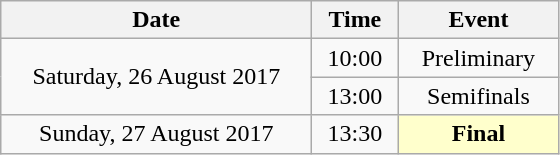<table class="wikitable" style="text-align:center;">
<tr>
<th width="200">Date</th>
<th width="50">Time</th>
<th width="100">Event</th>
</tr>
<tr>
<td rowspan="2">Saturday, 26 August 2017</td>
<td>10:00</td>
<td>Preliminary</td>
</tr>
<tr>
<td>13:00</td>
<td>Semifinals</td>
</tr>
<tr>
<td>Sunday, 27 August 2017</td>
<td>13:30</td>
<td bgcolor="ffffcc"><strong>Final</strong></td>
</tr>
</table>
